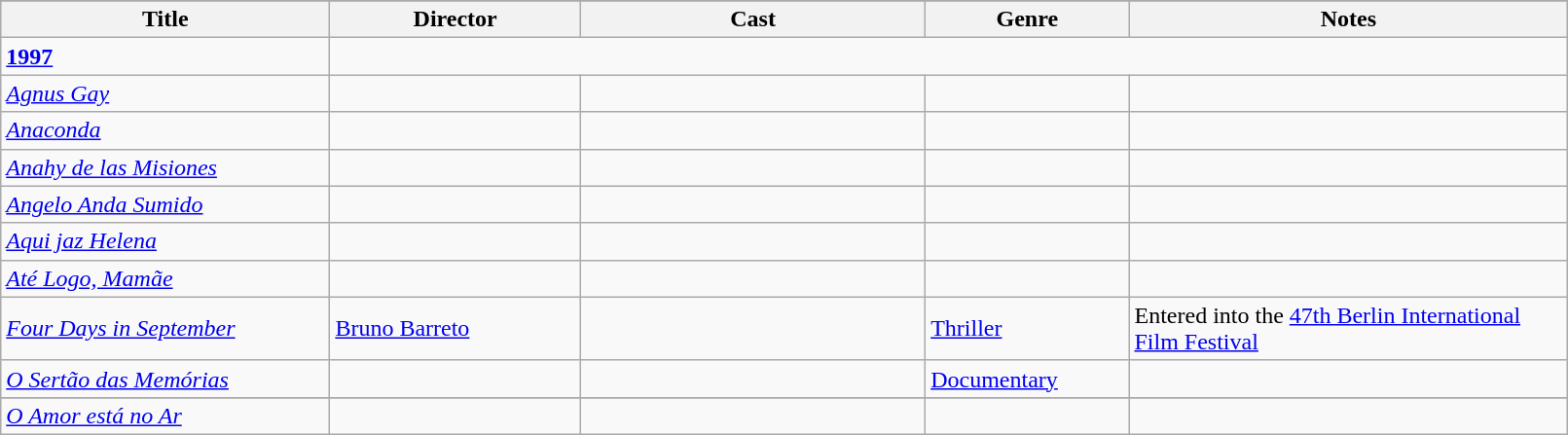<table class="wikitable" width= "85%">
<tr>
</tr>
<tr>
<th width=21%>Title</th>
<th width=16%>Director</th>
<th width=22%>Cast</th>
<th width=13%>Genre</th>
<th width=28%>Notes</th>
</tr>
<tr>
<td><strong><a href='#'>1997</a></strong></td>
</tr>
<tr>
<td><em><a href='#'>Agnus Gay</a></em></td>
<td></td>
<td></td>
<td></td>
<td></td>
</tr>
<tr>
<td><em><a href='#'>Anaconda</a></em></td>
<td></td>
<td></td>
<td></td>
<td></td>
</tr>
<tr>
<td><em><a href='#'>Anahy de las Misiones</a></em></td>
<td></td>
<td></td>
<td></td>
<td></td>
</tr>
<tr>
<td><em><a href='#'>Angelo Anda Sumido</a></em></td>
<td></td>
<td></td>
<td></td>
<td></td>
</tr>
<tr>
<td><em><a href='#'>Aqui jaz Helena</a></em></td>
<td></td>
<td></td>
<td></td>
<td></td>
</tr>
<tr>
<td><em><a href='#'>Até Logo, Mamãe</a></em></td>
<td></td>
<td></td>
<td></td>
<td></td>
</tr>
<tr>
<td><em><a href='#'>Four Days in September</a></em></td>
<td><a href='#'>Bruno Barreto</a></td>
<td></td>
<td><a href='#'>Thriller</a></td>
<td>Entered into the <a href='#'>47th Berlin International Film Festival</a></td>
</tr>
<tr>
<td><em><a href='#'>O Sertão das Memórias</a></em></td>
<td></td>
<td></td>
<td><a href='#'>Documentary</a></td>
<td></td>
</tr>
<tr>
</tr>
<tr>
<td><em><a href='#'>O Amor está no Ar</a></em></td>
<td></td>
<td></td>
<td></td>
<td></td>
</tr>
</table>
